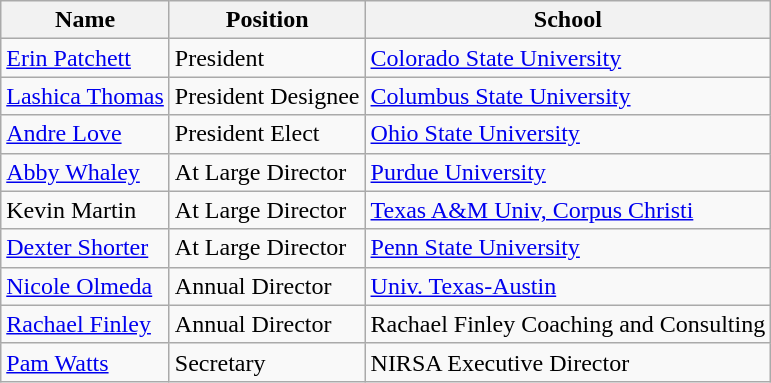<table class="wikitable">
<tr>
<th>Name</th>
<th>Position</th>
<th>School</th>
</tr>
<tr>
<td><a href='#'>Erin Patchett</a></td>
<td>President</td>
<td><a href='#'>Colorado State University</a></td>
</tr>
<tr>
<td><a href='#'>Lashica Thomas</a></td>
<td>President Designee</td>
<td><a href='#'>Columbus State University</a></td>
</tr>
<tr>
<td><a href='#'>Andre Love</a></td>
<td>President Elect</td>
<td><a href='#'>Ohio State University</a></td>
</tr>
<tr>
<td><a href='#'>Abby Whaley</a></td>
<td>At Large Director</td>
<td><a href='#'>Purdue University</a></td>
</tr>
<tr>
<td>Kevin Martin</td>
<td>At Large Director</td>
<td><a href='#'>Texas A&M Univ, Corpus Christi</a></td>
</tr>
<tr>
<td><a href='#'>Dexter Shorter</a></td>
<td>At Large Director</td>
<td><a href='#'>Penn State University</a></td>
</tr>
<tr>
<td><a href='#'>Nicole Olmeda</a></td>
<td>Annual Director</td>
<td><a href='#'>Univ. Texas-Austin</a></td>
</tr>
<tr>
<td><a href='#'>Rachael Finley</a></td>
<td>Annual Director</td>
<td>Rachael Finley Coaching and Consulting</td>
</tr>
<tr>
<td><a href='#'>Pam Watts</a></td>
<td>Secretary</td>
<td>NIRSA Executive Director</td>
</tr>
</table>
